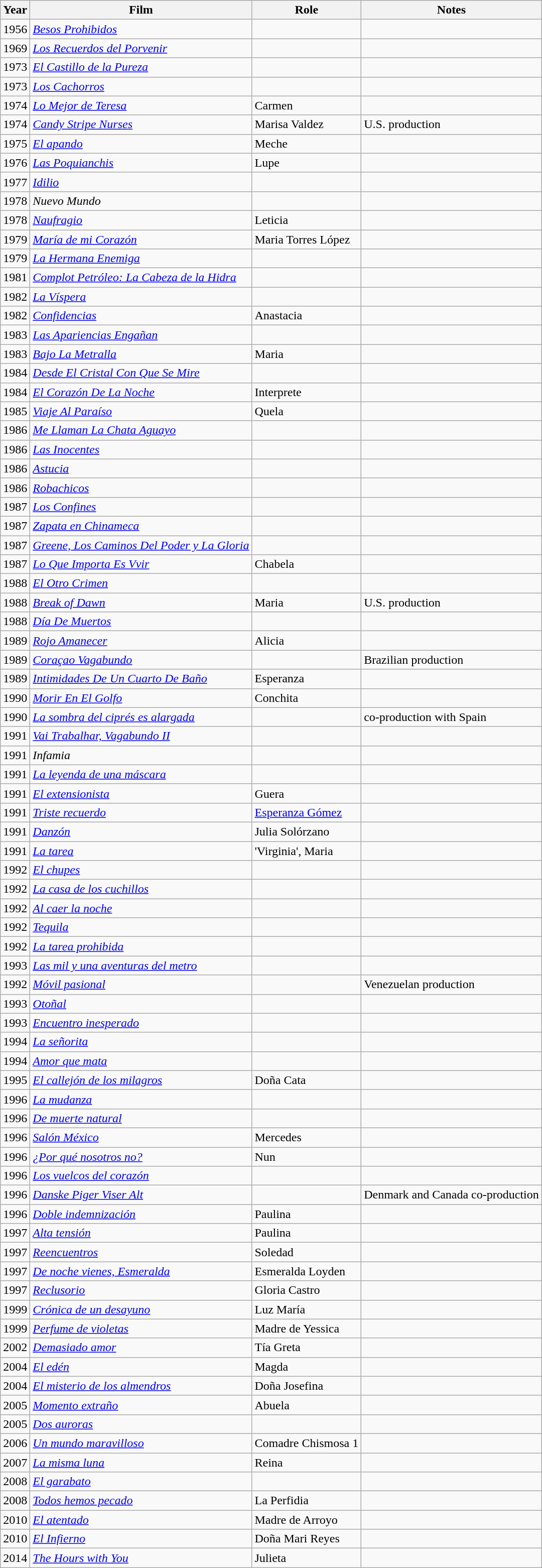<table class="wikitable sortable">
<tr>
<th>Year</th>
<th>Film</th>
<th>Role</th>
<th class="unsortable">Notes</th>
</tr>
<tr>
<td>1956</td>
<td><em><a href='#'>Besos Prohibidos</a></em></td>
<td></td>
<td></td>
</tr>
<tr>
<td>1969</td>
<td><em><a href='#'>Los Recuerdos del Porvenir</a></em></td>
<td></td>
<td></td>
</tr>
<tr>
<td>1973</td>
<td><em><a href='#'>El Castillo de la Pureza</a></em></td>
<td></td>
<td></td>
</tr>
<tr>
<td>1973</td>
<td><em><a href='#'>Los Cachorros</a></em></td>
<td></td>
<td></td>
</tr>
<tr>
<td>1974</td>
<td><em><a href='#'>Lo Mejor de Teresa</a></em></td>
<td>Carmen</td>
<td></td>
</tr>
<tr>
<td>1974</td>
<td><em><a href='#'>Candy Stripe Nurses</a></em></td>
<td>Marisa Valdez</td>
<td>U.S. production</td>
</tr>
<tr>
<td>1975</td>
<td><em><a href='#'>El apando</a></em></td>
<td>Meche</td>
<td></td>
</tr>
<tr>
<td>1976</td>
<td><em><a href='#'>Las Poquianchis</a></em></td>
<td>Lupe</td>
<td></td>
</tr>
<tr>
<td>1977</td>
<td><em><a href='#'>Idilio</a></em></td>
<td></td>
<td></td>
</tr>
<tr>
<td>1978</td>
<td><em>Nuevo Mundo</em></td>
<td></td>
<td></td>
</tr>
<tr>
<td>1978</td>
<td><em><a href='#'>Naufragio</a></em></td>
<td>Leticia</td>
<td></td>
</tr>
<tr>
<td>1979</td>
<td><em><a href='#'>María de mi Corazón</a></em></td>
<td>Maria Torres López</td>
<td></td>
</tr>
<tr>
<td>1979</td>
<td><em><a href='#'>La Hermana Enemiga</a></em></td>
<td></td>
<td></td>
</tr>
<tr>
<td>1981</td>
<td><em><a href='#'>Complot Petróleo: La Cabeza de la Hidra</a></em></td>
<td></td>
<td></td>
</tr>
<tr>
<td>1982</td>
<td><em><a href='#'>La Víspera</a></em></td>
<td></td>
<td></td>
</tr>
<tr>
<td>1982</td>
<td><em><a href='#'>Confidencias</a></em></td>
<td>Anastacia</td>
<td></td>
</tr>
<tr>
<td>1983</td>
<td><em><a href='#'>Las Apariencias Engañan</a></em></td>
<td></td>
<td></td>
</tr>
<tr>
<td>1983</td>
<td><em><a href='#'>Bajo La Metralla</a></em></td>
<td>Maria</td>
<td></td>
</tr>
<tr>
<td>1984</td>
<td><em><a href='#'>Desde El Cristal Con Que Se Mire</a></em></td>
<td></td>
<td></td>
</tr>
<tr>
<td>1984</td>
<td><em><a href='#'>El Corazón De La Noche</a></em></td>
<td>Interprete</td>
<td></td>
</tr>
<tr>
<td>1985</td>
<td><em><a href='#'>Viaje Al Paraíso</a></em></td>
<td>Quela</td>
<td></td>
</tr>
<tr>
<td>1986</td>
<td><em><a href='#'>Me Llaman La Chata Aguayo</a></em></td>
<td></td>
<td></td>
</tr>
<tr>
<td>1986</td>
<td><em><a href='#'>Las Inocentes</a></em></td>
<td></td>
<td></td>
</tr>
<tr>
<td>1986</td>
<td><em><a href='#'>Astucia</a></em></td>
<td></td>
<td></td>
</tr>
<tr>
<td>1986</td>
<td><em><a href='#'>Robachicos</a></em></td>
<td></td>
<td></td>
</tr>
<tr>
<td>1987</td>
<td><em><a href='#'>Los Confines</a></em></td>
<td></td>
<td></td>
</tr>
<tr>
<td>1987</td>
<td><em><a href='#'>Zapata en Chinameca</a></em></td>
<td></td>
<td></td>
</tr>
<tr>
<td>1987</td>
<td><em><a href='#'>Greene, Los Caminos Del Poder y La Gloria</a></em></td>
<td></td>
<td></td>
</tr>
<tr>
<td>1987</td>
<td><em><a href='#'>Lo Que Importa Es Vvir</a></em></td>
<td>Chabela</td>
<td></td>
</tr>
<tr>
<td>1988</td>
<td><em><a href='#'>El Otro Crimen</a></em></td>
<td></td>
<td></td>
</tr>
<tr>
<td>1988</td>
<td><em><a href='#'>Break of Dawn</a></em></td>
<td>Maria</td>
<td>U.S. production</td>
</tr>
<tr>
<td>1988</td>
<td><em><a href='#'>Día De Muertos</a></em></td>
<td></td>
<td></td>
</tr>
<tr>
<td>1989</td>
<td><em><a href='#'>Rojo Amanecer</a></em></td>
<td>Alicia</td>
<td></td>
</tr>
<tr>
<td>1989</td>
<td><em><a href='#'>Coraçao Vagabundo</a></em></td>
<td></td>
<td>Brazilian production</td>
</tr>
<tr>
<td>1989</td>
<td><em><a href='#'>Intimidades De Un Cuarto De Baño</a></em></td>
<td>Esperanza</td>
<td></td>
</tr>
<tr>
<td>1990</td>
<td><em><a href='#'>Morir En El Golfo</a></em></td>
<td>Conchita</td>
<td></td>
</tr>
<tr>
<td>1990</td>
<td><em><a href='#'>La sombra del ciprés es alargada</a></em></td>
<td></td>
<td>co-production with Spain</td>
</tr>
<tr>
<td>1991</td>
<td><em><a href='#'>Vai Trabalhar, Vagabundo II</a></em></td>
<td></td>
<td></td>
</tr>
<tr>
<td>1991</td>
<td><em>Infamia</em></td>
<td></td>
<td></td>
</tr>
<tr>
<td>1991</td>
<td><em><a href='#'>La leyenda de una máscara</a></em></td>
<td></td>
<td></td>
</tr>
<tr>
<td>1991</td>
<td><em><a href='#'>El extensionista</a></em></td>
<td>Guera</td>
<td></td>
</tr>
<tr>
<td>1991</td>
<td><em><a href='#'>Triste recuerdo</a></em></td>
<td><a href='#'>Esperanza Gómez</a></td>
<td></td>
</tr>
<tr>
<td>1991</td>
<td><em><a href='#'>Danzón</a></em></td>
<td>Julia Solórzano</td>
<td></td>
</tr>
<tr>
<td>1991</td>
<td><em><a href='#'>La tarea</a></em></td>
<td>'Virginia', Maria</td>
<td></td>
</tr>
<tr>
<td>1992</td>
<td><em><a href='#'>El chupes</a></em></td>
<td></td>
<td></td>
</tr>
<tr>
<td>1992</td>
<td><em><a href='#'>La casa de los cuchillos</a></em></td>
<td></td>
<td></td>
</tr>
<tr>
<td>1992</td>
<td><em><a href='#'>Al caer la noche</a></em></td>
<td></td>
<td></td>
</tr>
<tr>
<td>1992</td>
<td><em><a href='#'>Tequila</a></em></td>
<td></td>
<td></td>
</tr>
<tr>
<td>1992</td>
<td><em><a href='#'>La tarea prohibida</a></em></td>
<td></td>
<td></td>
</tr>
<tr>
<td>1993</td>
<td><em><a href='#'>Las mil y una aventuras del metro</a></em></td>
<td></td>
<td></td>
</tr>
<tr>
<td>1992</td>
<td><em><a href='#'>Móvil pasional</a></em></td>
<td></td>
<td>Venezuelan production</td>
</tr>
<tr>
<td>1993</td>
<td><em><a href='#'>Otoñal</a></em></td>
<td></td>
<td></td>
</tr>
<tr>
<td>1993</td>
<td><em><a href='#'>Encuentro inesperado</a></em></td>
<td></td>
<td></td>
</tr>
<tr>
<td>1994</td>
<td><em><a href='#'>La señorita</a></em></td>
<td></td>
<td></td>
</tr>
<tr>
<td>1994</td>
<td><em><a href='#'>Amor que mata</a></em></td>
<td></td>
<td></td>
</tr>
<tr>
<td>1995</td>
<td><em><a href='#'>El callejón de los milagros</a></em></td>
<td>Doña Cata</td>
<td></td>
</tr>
<tr>
<td>1996</td>
<td><em><a href='#'>La mudanza</a></em></td>
<td></td>
<td></td>
</tr>
<tr>
<td>1996</td>
<td><em><a href='#'>De muerte natural</a></em></td>
<td></td>
<td></td>
</tr>
<tr>
<td>1996</td>
<td><em><a href='#'>Salón México</a></em></td>
<td>Mercedes</td>
<td></td>
</tr>
<tr>
<td>1996</td>
<td><em><a href='#'>¿Por qué nosotros no?</a></em></td>
<td>Nun</td>
<td></td>
</tr>
<tr>
<td>1996</td>
<td><em><a href='#'>Los vuelcos del corazón</a></em></td>
<td></td>
<td></td>
</tr>
<tr>
<td>1996</td>
<td><em><a href='#'>Danske Piger Viser Alt</a></em></td>
<td></td>
<td>Denmark and Canada co-production</td>
</tr>
<tr>
<td>1996</td>
<td><em><a href='#'>Doble indemnización</a></em></td>
<td>Paulina</td>
<td></td>
</tr>
<tr>
<td>1997</td>
<td><em><a href='#'>Alta tensión</a></em></td>
<td>Paulina</td>
<td></td>
</tr>
<tr>
<td>1997</td>
<td><em><a href='#'>Reencuentros</a></em></td>
<td>Soledad</td>
<td></td>
</tr>
<tr>
<td>1997</td>
<td><em><a href='#'>De noche vienes, Esmeralda</a></em></td>
<td>Esmeralda Loyden</td>
<td></td>
</tr>
<tr>
<td>1997</td>
<td><em><a href='#'>Reclusorio</a></em></td>
<td>Gloria Castro</td>
<td></td>
</tr>
<tr>
<td>1999</td>
<td><em><a href='#'>Crónica de un desayuno</a></em></td>
<td>Luz María</td>
<td></td>
</tr>
<tr>
<td>1999</td>
<td><em><a href='#'>Perfume de violetas</a></em></td>
<td>Madre de Yessica</td>
<td></td>
</tr>
<tr>
<td>2002</td>
<td><em><a href='#'>Demasiado amor</a></em></td>
<td>Tía Greta</td>
<td></td>
</tr>
<tr>
<td>2004</td>
<td><em><a href='#'>El edén</a></em></td>
<td>Magda</td>
<td></td>
</tr>
<tr>
<td>2004</td>
<td><em><a href='#'>El misterio de los almendros</a></em></td>
<td>Doña Josefina</td>
<td></td>
</tr>
<tr>
<td>2005</td>
<td><em><a href='#'>Momento extraño</a></em></td>
<td>Abuela</td>
<td></td>
</tr>
<tr>
<td>2005</td>
<td><em><a href='#'>Dos auroras</a></em></td>
<td></td>
<td></td>
</tr>
<tr>
<td>2006</td>
<td><em><a href='#'>Un mundo maravilloso</a></em></td>
<td>Comadre Chismosa 1</td>
<td></td>
</tr>
<tr>
<td>2007</td>
<td><em><a href='#'>La misma luna</a></em></td>
<td>Reina</td>
<td></td>
</tr>
<tr>
<td>2008</td>
<td><em><a href='#'>El garabato</a></em></td>
<td></td>
<td></td>
</tr>
<tr>
<td>2008</td>
<td><em><a href='#'>Todos hemos pecado</a></em></td>
<td>La Perfidia</td>
<td></td>
</tr>
<tr>
<td>2010</td>
<td><em><a href='#'>El atentado</a></em></td>
<td>Madre de Arroyo</td>
<td></td>
</tr>
<tr>
<td>2010</td>
<td><em><a href='#'>El Infierno</a></em></td>
<td>Doña Mari Reyes</td>
<td></td>
</tr>
<tr>
<td>2014</td>
<td><em><a href='#'>The Hours with You</a></em></td>
<td>Julieta</td>
<td></td>
</tr>
</table>
